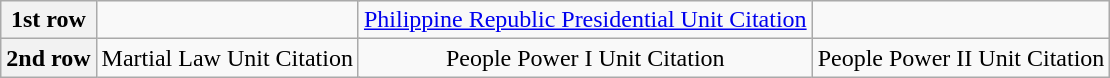<table class="wikitable">
<tr>
<th>1st row</th>
<td colspan="2" align="center"></td>
<td colspan="2" align="center"><a href='#'>Philippine Republic Presidential Unit Citation</a></td>
<td colspan="2" align="center"></td>
</tr>
<tr>
<th>2nd row</th>
<td colspan="2" align="center">Martial Law Unit Citation</td>
<td colspan="2" align="center">People Power I Unit Citation</td>
<td colspan="2" align="center">People Power II Unit Citation</td>
</tr>
</table>
